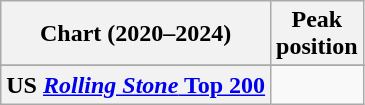<table class="wikitable sortable plainrowheaders" style="text-align:center">
<tr>
<th scope="col">Chart (2020–2024)</th>
<th scope="col">Peak<br>position</th>
</tr>
<tr>
</tr>
<tr>
</tr>
<tr>
</tr>
<tr>
</tr>
<tr>
<th scope="row">US <a href='#'><em>Rolling Stone</em> Top 200</a></th>
<td></td>
</tr>
</table>
